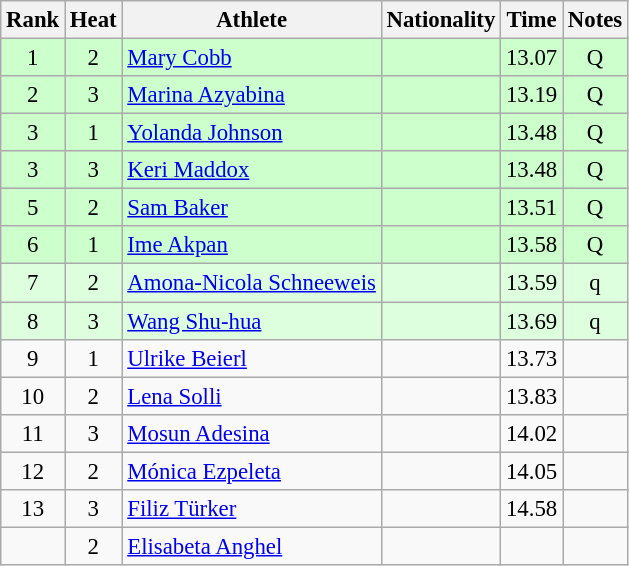<table class="wikitable sortable" style="text-align:center;font-size:95%">
<tr>
<th>Rank</th>
<th>Heat</th>
<th>Athlete</th>
<th>Nationality</th>
<th>Time</th>
<th>Notes</th>
</tr>
<tr bgcolor=ccffcc>
<td>1</td>
<td>2</td>
<td align="left"><a href='#'>Mary Cobb</a></td>
<td align=left></td>
<td>13.07</td>
<td>Q</td>
</tr>
<tr bgcolor=ccffcc>
<td>2</td>
<td>3</td>
<td align="left"><a href='#'>Marina Azyabina</a></td>
<td align=left></td>
<td>13.19</td>
<td>Q</td>
</tr>
<tr bgcolor=ccffcc>
<td>3</td>
<td>1</td>
<td align="left"><a href='#'>Yolanda Johnson</a></td>
<td align=left></td>
<td>13.48</td>
<td>Q</td>
</tr>
<tr bgcolor=ccffcc>
<td>3</td>
<td>3</td>
<td align="left"><a href='#'>Keri Maddox</a></td>
<td align=left></td>
<td>13.48</td>
<td>Q</td>
</tr>
<tr bgcolor=ccffcc>
<td>5</td>
<td>2</td>
<td align="left"><a href='#'>Sam Baker</a></td>
<td align=left></td>
<td>13.51</td>
<td>Q</td>
</tr>
<tr bgcolor=ccffcc>
<td>6</td>
<td>1</td>
<td align="left"><a href='#'>Ime Akpan</a></td>
<td align=left></td>
<td>13.58</td>
<td>Q</td>
</tr>
<tr bgcolor=ddffdd>
<td>7</td>
<td>2</td>
<td align="left"><a href='#'>Amona-Nicola Schneeweis</a></td>
<td align=left></td>
<td>13.59</td>
<td>q</td>
</tr>
<tr bgcolor=ddffdd>
<td>8</td>
<td>3</td>
<td align="left"><a href='#'>Wang Shu-hua</a></td>
<td align=left></td>
<td>13.69</td>
<td>q</td>
</tr>
<tr>
<td>9</td>
<td>1</td>
<td align="left"><a href='#'>Ulrike Beierl</a></td>
<td align=left></td>
<td>13.73</td>
<td></td>
</tr>
<tr>
<td>10</td>
<td>2</td>
<td align="left"><a href='#'>Lena Solli</a></td>
<td align=left></td>
<td>13.83</td>
<td></td>
</tr>
<tr>
<td>11</td>
<td>3</td>
<td align="left"><a href='#'>Mosun Adesina</a></td>
<td align=left></td>
<td>14.02</td>
<td></td>
</tr>
<tr>
<td>12</td>
<td>2</td>
<td align="left"><a href='#'>Mónica Ezpeleta</a></td>
<td align=left></td>
<td>14.05</td>
<td></td>
</tr>
<tr>
<td>13</td>
<td>3</td>
<td align="left"><a href='#'>Filiz Türker</a></td>
<td align=left></td>
<td>14.58</td>
<td></td>
</tr>
<tr>
<td></td>
<td>2</td>
<td align="left"><a href='#'>Elisabeta Anghel</a></td>
<td align=left></td>
<td></td>
<td></td>
</tr>
</table>
